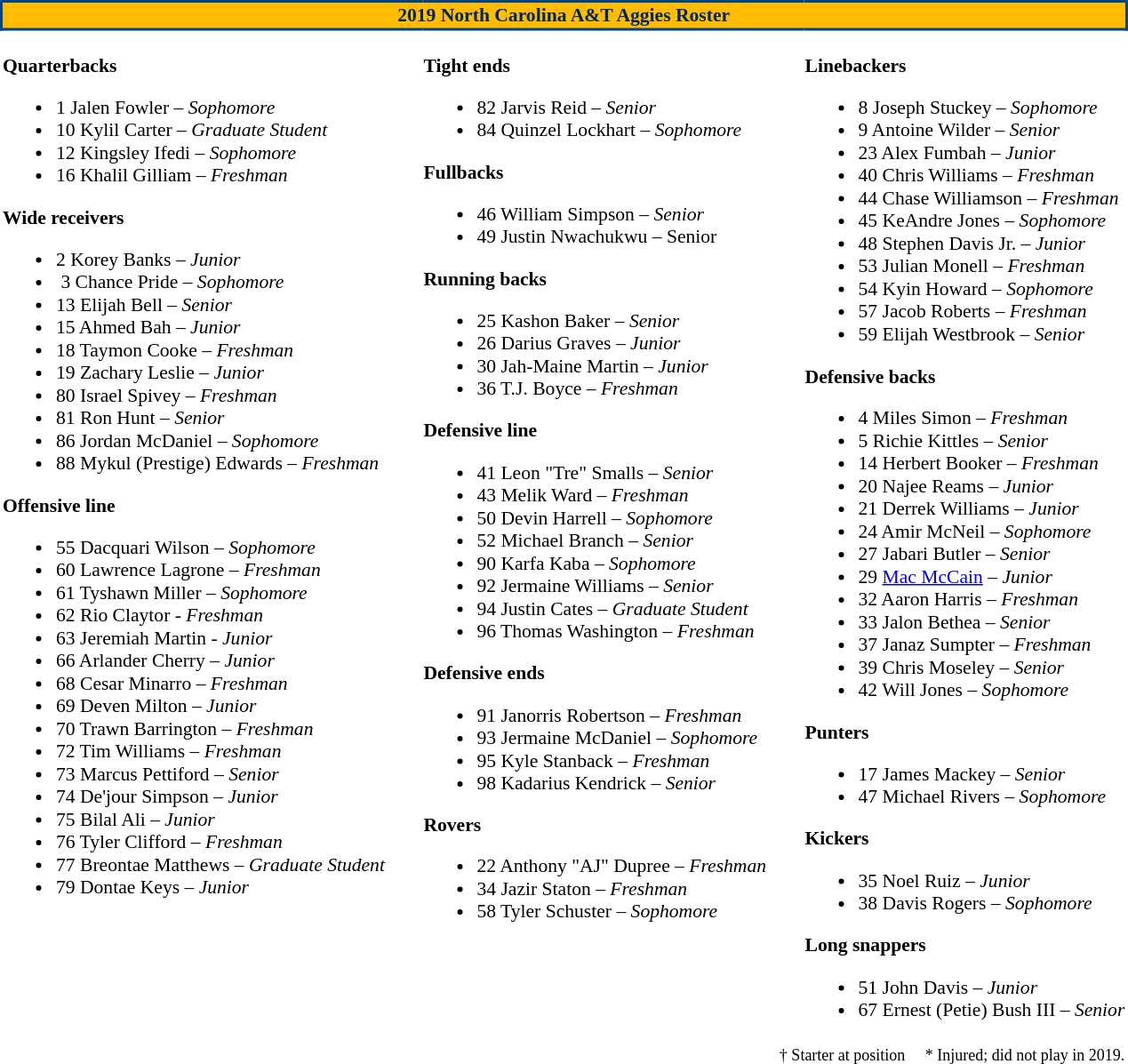<table class="toccolours" style="border-collapse:collapse; font-size:90%;">
<tr>
<th colspan="7" style="border-spacing: 2px; border: 2px solid #004684; background-color: #FFBC00; color:#002659; text-align: center;"><strong>2019 North Carolina A&T Aggies Roster</strong> </th>
</tr>
<tr>
<td valign="top"><br><strong>Quarterbacks</strong><ul><li>1   Jalen Fowler – <em> Sophomore</em></li><li>10  Kylil Carter – <em>Graduate Student</em></li><li>12  Kingsley Ifedi – <em> Sophomore</em></li><li>16  Khalil Gilliam – <em> Freshman</em></li></ul><strong>Wide receivers</strong><ul><li>2  Korey Banks – <em>Junior</em></li><li> 3  Chance Pride – <em>Sophomore</em></li><li>13  Elijah Bell – <em>Senior</em></li><li>15  Ahmed Bah – <em> Junior</em></li><li>18  Taymon Cooke – <em> Freshman</em></li><li>19  Zachary Leslie – <em> Junior</em></li><li>80  Israel Spivey – <em> Freshman</em></li><li>81  Ron Hunt – <em>Senior</em></li><li>86  Jordan McDaniel – <em> Sophomore</em></li><li>88  Mykul (Prestige) Edwards – <em>Freshman</em></li></ul><strong>Offensive line</strong><ul><li>55  Dacquari Wilson –<em> Sophomore</em></li><li>60  Lawrence Lagrone –<em> Freshman</em></li><li>61  Tyshawn Miller –<em> Sophomore</em></li><li>62  Rio Claytor -<em> Freshman</em></li><li>63  Jeremiah Martin -<em> Junior</em></li><li>66  Arlander Cherry – <em> Junior</em></li><li>68  Cesar Minarro – <em>Freshman</em></li><li>69  Deven Milton – <em> Junior</em></li><li>70  Trawn Barrington – <em>Freshman</em></li><li>72  Tim Williams – <em> Freshman</em></li><li>73  Marcus Pettiford – <em> Senior</em></li><li>74  De'jour Simpson – <em> Junior</em></li><li>75  Bilal Ali – <em> Junior</em></li><li>76  Tyler Clifford – <em> Freshman</em></li><li>77  Breontae Matthews – <em>Graduate Student</em></li><li>79  Dontae Keys – <em> Junior</em></li></ul></td>
<td width="25"> </td>
<td valign="top"><br><strong>Tight ends</strong><ul><li>82  Jarvis Reid – <em>Senior</em></li><li>84  Quinzel Lockhart – <em> Sophomore</em></li></ul><strong>Fullbacks</strong><ul><li>46  William Simpson – <em> Senior</em></li><li>49  Justin Nwachukwu – Senior</li></ul><strong>Running backs</strong><ul><li>25  Kashon Baker – <em>Senior</em></li><li>26  Darius Graves – <em> Junior</em></li><li>30  Jah-Maine Martin – <em> Junior</em></li><li>36  T.J. Boyce – <em> Freshman</em></li></ul><strong>Defensive line</strong><ul><li>41  Leon "Tre" Smalls – <em>Senior</em></li><li>43  Melik Ward – <em>Freshman</em></li><li>50  Devin Harrell – <em> Sophomore</em></li><li>52  Michael Branch – <em>Senior</em></li><li>90  Karfa Kaba – <em> Sophomore</em></li><li>92  Jermaine Williams – <em> Senior</em></li><li>94  Justin Cates – <em>Graduate Student</em></li><li>96  Thomas Washington – <em>Freshman</em></li></ul><strong>Defensive ends</strong><ul><li>91  Janorris Robertson – <em>Freshman</em></li><li>93  Jermaine McDaniel – <em> Sophomore</em></li><li>95  Kyle Stanback – <em>Freshman</em></li><li>98  Kadarius Kendrick – <em> Senior</em></li></ul><strong>Rovers</strong><ul><li>22  Anthony "AJ" Dupree – <em>Freshman</em></li><li>34 Jazir Staton – <em> Freshman</em></li><li>58 Tyler Schuster – <em> Sophomore</em></li></ul></td>
<td width="25"> </td>
<td valign="top"><br><strong>Linebackers</strong><ul><li>8  Joseph Stuckey – <em>Sophomore</em></li><li>9  Antoine Wilder – <em> Senior</em></li><li>23  Alex Fumbah – <em>Junior</em></li><li>40  Chris Williams – <em> Freshman</em></li><li>44  Chase Williamson – <em>Freshman</em></li><li>45  KeAndre Jones – <em> Sophomore</em></li><li>48  Stephen Davis Jr. – <em> Junior</em></li><li>53  Julian Monell – <em> Freshman</em></li><li>54  Kyin Howard – <em> Sophomore</em></li><li>57  Jacob Roberts – <em>Freshman</em></li><li>59  Elijah Westbrook – <em> Senior</em></li></ul><strong>Defensive backs</strong><ul><li>4  Miles Simon – <em> Freshman</em></li><li>5  Richie Kittles – <em> Senior</em></li><li>14  Herbert Booker – <em>Freshman</em></li><li>20  Najee Reams – <em> Junior</em></li><li>21  Derrek Williams – <em> Junior</em></li><li>24  Amir McNeil – <em> Sophomore</em></li><li>27  Jabari Butler – <em> Senior</em></li><li>29  <a href='#'>Mac McCain</a> – <em> Junior</em></li><li>32  Aaron Harris – <em>Freshman</em></li><li>33  Jalon Bethea – <em> Senior</em></li><li>37  Janaz Sumpter – <em>Freshman</em></li><li>39  Chris Moseley – <em> Senior</em></li><li>42  Will Jones – <em> Sophomore</em></li></ul><strong>Punters</strong><ul><li>17  James Mackey  – <em> Senior</em></li><li>47  Michael Rivers – <em>Sophomore</em></li></ul><strong>Kickers</strong><ul><li>35  Noel Ruiz – <em>Junior</em></li><li>38  Davis Rogers – <em> Sophomore</em></li></ul><strong>Long snappers</strong><ul><li>51  John Davis – <em>Junior</em></li><li>67  Ernest (Petie) Bush III – <em> Senior</em></li></ul></td>
</tr>
<tr>
<td colspan="5" valign="bottom" align="right"><small>† Starter at position     * Injured; did not play in 2019.</small></td>
</tr>
</table>
